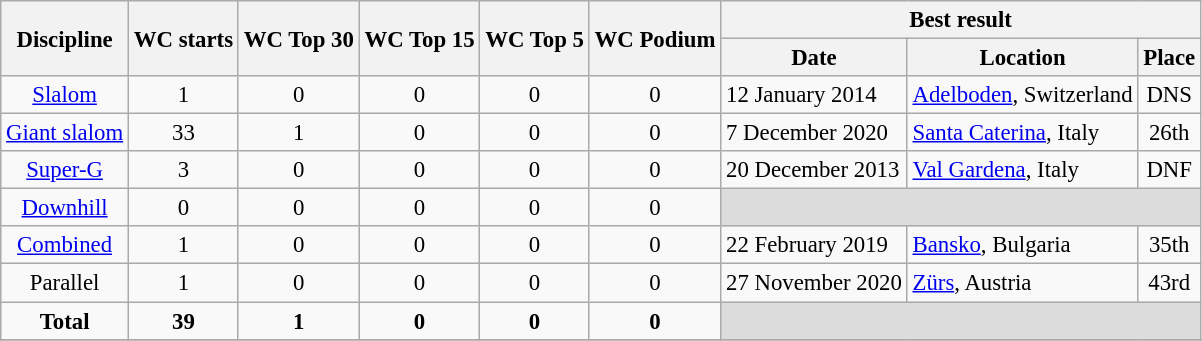<table class="wikitable" style="text-align:center; font-size:95%;">
<tr>
<th rowspan=2>Discipline</th>
<th rowspan=2>WC starts</th>
<th rowspan=2>WC Top 30</th>
<th rowspan=2>WC Top 15</th>
<th rowspan=2>WC Top 5</th>
<th rowspan=2>WC Podium</th>
<th colspan=3>Best result</th>
</tr>
<tr>
<th>Date</th>
<th>Location</th>
<th>Place</th>
</tr>
<tr>
<td align=center><a href='#'>Slalom</a></td>
<td align=center>1</td>
<td align=center>0</td>
<td align=center>0</td>
<td align=center>0</td>
<td align=center>0</td>
<td align=left>12 January 2014</td>
<td align=left> <a href='#'>Adelboden</a>, Switzerland</td>
<td>DNS</td>
</tr>
<tr>
<td align=center><a href='#'>Giant slalom</a></td>
<td align=center>33</td>
<td align=center>1</td>
<td align=center>0</td>
<td align=center>0</td>
<td align=center>0</td>
<td align=left>7 December 2020</td>
<td align=left> <a href='#'>Santa Caterina</a>, Italy</td>
<td>26th</td>
</tr>
<tr>
<td align=center><a href='#'>Super-G</a></td>
<td align=center>3</td>
<td align=center>0</td>
<td align=center>0</td>
<td align=center>0</td>
<td align=center>0</td>
<td align=left>20 December 2013</td>
<td align=left> <a href='#'>Val Gardena</a>, Italy</td>
<td>DNF</td>
</tr>
<tr>
<td align=center><a href='#'>Downhill</a></td>
<td align=center>0</td>
<td align=center>0</td>
<td align=center>0</td>
<td align=center>0</td>
<td align=center>0</td>
<td colspan=3 bgcolor=#DCDCDC></td>
</tr>
<tr>
<td align=center><a href='#'>Combined</a></td>
<td align=center>1</td>
<td align=center>0</td>
<td align=center>0</td>
<td align=center>0</td>
<td align=center>0</td>
<td align=left>22 February 2019</td>
<td align=left> <a href='#'>Bansko</a>, Bulgaria</td>
<td>35th</td>
</tr>
<tr>
<td align=center>Parallel</td>
<td align=center>1</td>
<td align=center>0</td>
<td align=center>0</td>
<td align=center>0</td>
<td align=center>0</td>
<td align=left>27 November 2020</td>
<td align=left> <a href='#'>Zürs</a>, Austria</td>
<td>43rd</td>
</tr>
<tr>
<td align=center><strong>Total</strong></td>
<td align=center><strong>39</strong></td>
<td align=center><strong>1</strong></td>
<td align=center><strong>0</strong></td>
<td align=center><strong>0</strong></td>
<td align=center><strong>0</strong></td>
<td colspan=3 bgcolor=#DCDCDC></td>
</tr>
<tr>
</tr>
</table>
